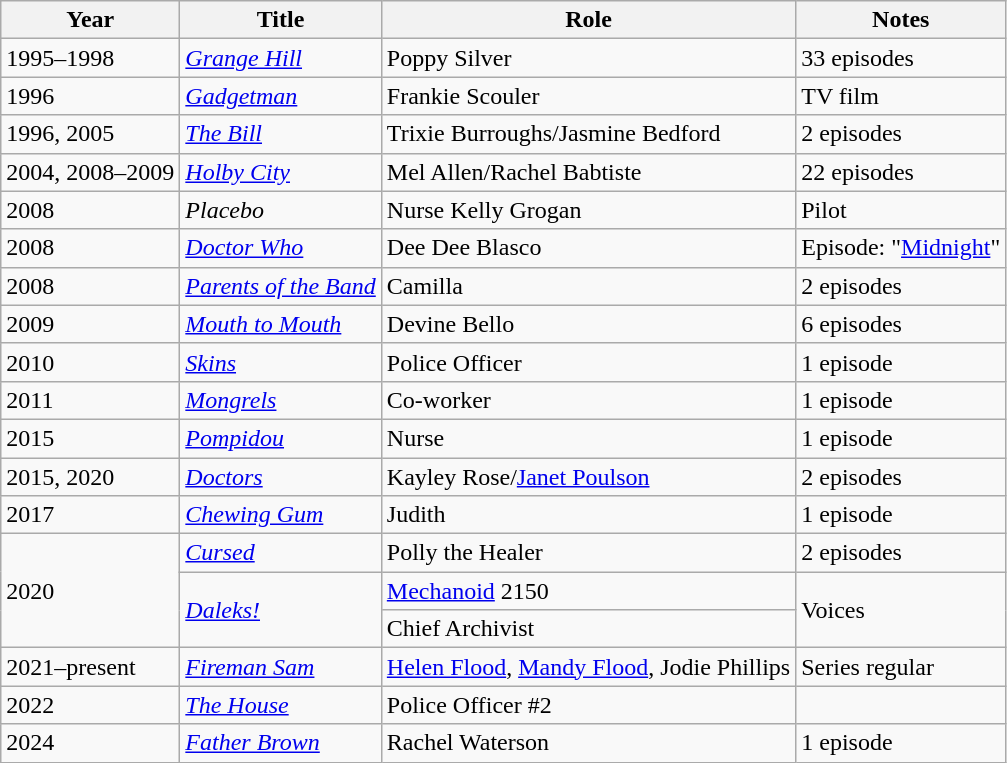<table class="wikitable">
<tr>
<th>Year</th>
<th>Title</th>
<th>Role</th>
<th>Notes</th>
</tr>
<tr>
<td>1995–1998</td>
<td><em><a href='#'>Grange Hill</a></em></td>
<td>Poppy Silver</td>
<td>33 episodes</td>
</tr>
<tr>
<td>1996</td>
<td><em><a href='#'>Gadgetman</a></em></td>
<td>Frankie Scouler</td>
<td>TV film</td>
</tr>
<tr>
<td>1996, 2005</td>
<td><em><a href='#'>The Bill</a></em></td>
<td>Trixie Burroughs/Jasmine Bedford</td>
<td>2 episodes</td>
</tr>
<tr>
<td>2004, 2008–2009</td>
<td><em><a href='#'>Holby City</a></em></td>
<td>Mel Allen/Rachel Babtiste</td>
<td>22 episodes</td>
</tr>
<tr>
<td>2008</td>
<td><em>Placebo</em></td>
<td>Nurse Kelly Grogan</td>
<td>Pilot</td>
</tr>
<tr>
<td>2008</td>
<td><em><a href='#'>Doctor Who</a></em></td>
<td>Dee Dee Blasco</td>
<td>Episode: "<a href='#'>Midnight</a>"</td>
</tr>
<tr>
<td>2008</td>
<td><em><a href='#'>Parents of the Band</a></em></td>
<td>Camilla</td>
<td>2 episodes</td>
</tr>
<tr>
<td>2009</td>
<td><em><a href='#'>Mouth to Mouth</a></em></td>
<td>Devine Bello</td>
<td>6 episodes</td>
</tr>
<tr>
<td>2010</td>
<td><em><a href='#'>Skins</a></em></td>
<td>Police Officer</td>
<td>1 episode</td>
</tr>
<tr>
<td>2011</td>
<td><em><a href='#'>Mongrels</a></em></td>
<td>Co-worker</td>
<td>1 episode</td>
</tr>
<tr>
<td>2015</td>
<td><em><a href='#'>Pompidou</a></em></td>
<td>Nurse</td>
<td>1 episode</td>
</tr>
<tr>
<td>2015, 2020</td>
<td><em><a href='#'>Doctors</a></em></td>
<td>Kayley Rose/<a href='#'>Janet Poulson</a></td>
<td>2 episodes</td>
</tr>
<tr>
<td>2017</td>
<td><em><a href='#'>Chewing Gum</a></em></td>
<td>Judith</td>
<td>1 episode</td>
</tr>
<tr>
<td rowspan="3">2020</td>
<td><em><a href='#'>Cursed</a></em></td>
<td>Polly the Healer</td>
<td>2 episodes</td>
</tr>
<tr>
<td rowspan="2"><em><a href='#'>Daleks!</a></em></td>
<td><a href='#'>Mechanoid</a> 2150</td>
<td rowspan="2">Voices</td>
</tr>
<tr>
<td>Chief Archivist</td>
</tr>
<tr>
<td>2021–present</td>
<td><em><a href='#'>Fireman Sam</a></em></td>
<td><a href='#'>Helen Flood</a>, <a href='#'>Mandy Flood</a>, Jodie Phillips</td>
<td>Series regular</td>
</tr>
<tr>
<td>2022</td>
<td><em><a href='#'>The House</a></em></td>
<td>Police Officer #2</td>
<td></td>
</tr>
<tr>
<td>2024</td>
<td><em><a href='#'>Father Brown</a></em></td>
<td>Rachel Waterson</td>
<td>1 episode</td>
</tr>
</table>
